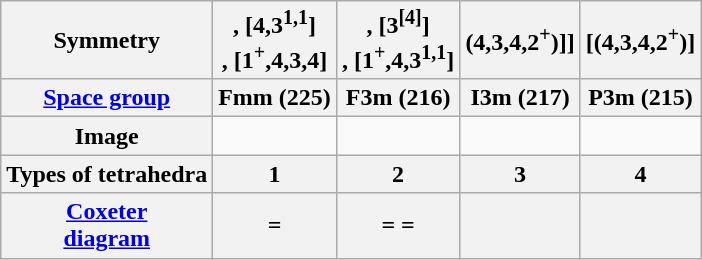<table class=wikitable>
<tr>
<th>Symmetry</th>
<th>, [4,3<sup>1,1</sup>]<br>, [1<sup>+</sup>,4,3,4]</th>
<th>, [3<sup>[4]</sup>]<br>, [1<sup>+</sup>,4,3<sup>1,1</sup>]</th>
<th>(4,3,4,2<sup>+</sup>)]]</th>
<th>[(4,3,4,2<sup>+</sup>)]</th>
</tr>
<tr>
<th><a href='#'>Space group</a></th>
<th>Fmm (225)</th>
<th>F3m (216)</th>
<th>I3m (217)</th>
<th>P3m (215)</th>
</tr>
<tr>
<th>Image</th>
<td></td>
<td></td>
<td></td>
<td></td>
</tr>
<tr>
<th>Types of tetrahedra</th>
<th>1</th>
<th>2</th>
<th>3</th>
<th>4</th>
</tr>
<tr>
<th><a href='#'>Coxeter<br>diagram</a></th>
<th> = </th>
<th> =  = </th>
<th></th>
<th></th>
</tr>
</table>
